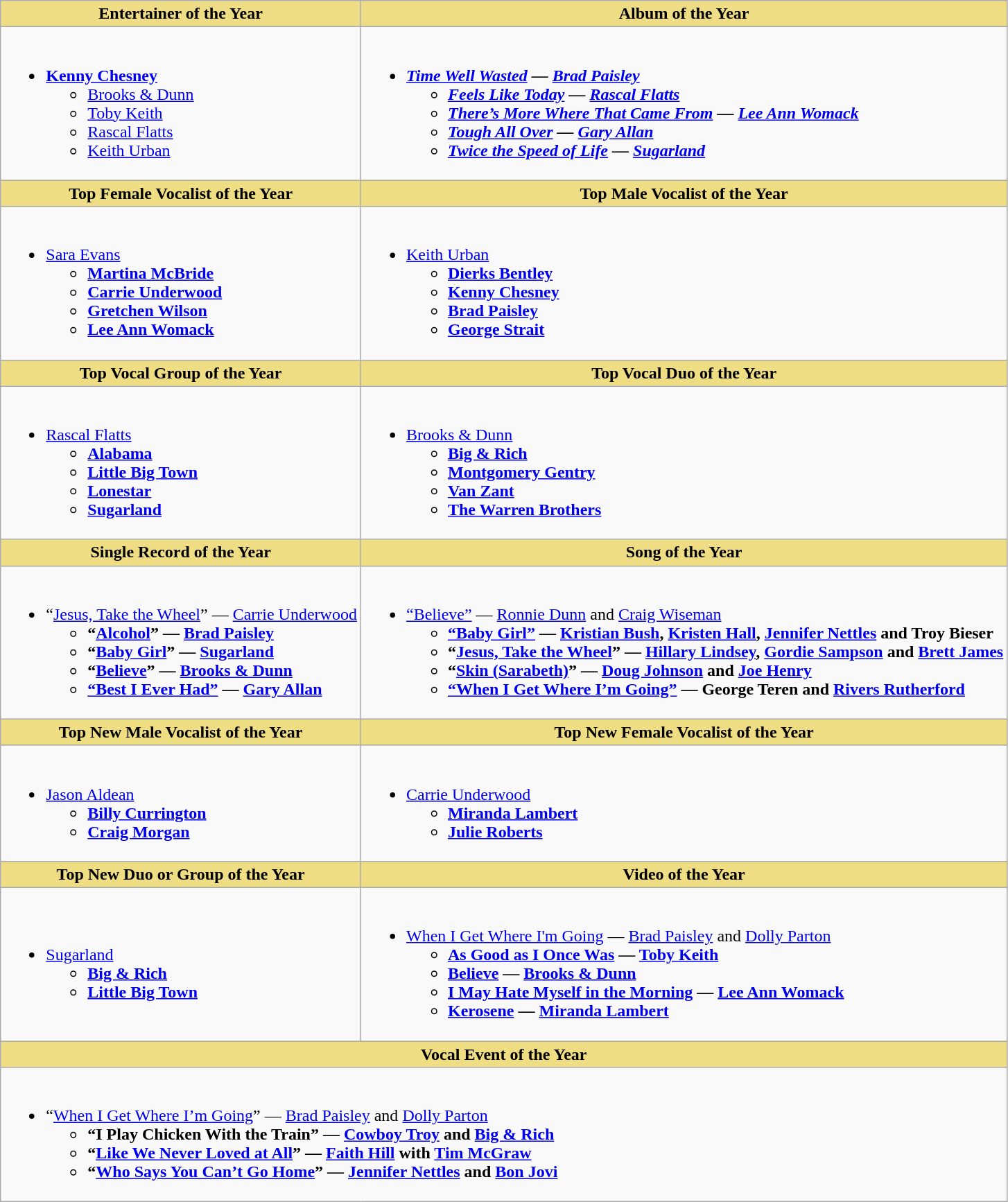<table class="wikitable">
<tr>
<th style="background:#EEDD85; width=50%">Entertainer of the Year</th>
<th style="background:#EEDD85; width=50%">Album of the Year</th>
</tr>
<tr>
<td valign="top"><br><ul><li><strong><a href='#'>Kenny Chesney</a></strong><ul><li><a href='#'>Brooks & Dunn</a></li><li><a href='#'>Toby Keith</a></li><li><a href='#'>Rascal Flatts</a></li><li><a href='#'>Keith Urban</a></li></ul></li></ul></td>
<td valign="top"><br><ul><li><strong><em><a href='#'>Time Well Wasted</a><em> — <a href='#'>Brad Paisley</a><strong><ul><li></em><a href='#'>Feels Like Today</a><em> — <a href='#'>Rascal Flatts</a></li><li></em><a href='#'>There’s More Where That Came From</a><em> — <a href='#'>Lee Ann Womack</a></li><li></em><a href='#'>Tough All Over</a><em> — <a href='#'>Gary Allan</a></li><li></em><a href='#'>Twice the Speed of Life</a><em> — <a href='#'>Sugarland</a></li></ul></li></ul></td>
</tr>
<tr>
<th style="background:#EEDD82; width=50%">Top Female Vocalist of the Year</th>
<th style="background:#EEDD82; width=50%">Top Male Vocalist of the Year</th>
</tr>
<tr>
<td valign="top"><br><ul><li></strong><a href='#'>Sara Evans</a><strong><ul><li><a href='#'>Martina McBride</a></li><li><a href='#'>Carrie Underwood</a></li><li><a href='#'>Gretchen Wilson</a></li><li><a href='#'>Lee Ann Womack</a></li></ul></li></ul></td>
<td valign="top"><br><ul><li></strong><a href='#'>Keith Urban</a><strong><ul><li><a href='#'>Dierks Bentley</a></li><li><a href='#'>Kenny Chesney</a></li><li><a href='#'>Brad Paisley</a></li><li><a href='#'>George Strait</a></li></ul></li></ul></td>
</tr>
<tr>
<th style="background:#EEDD82; width=50%">Top Vocal Group of the Year</th>
<th style="background:#EEDD82; width=50%">Top Vocal Duo of the Year</th>
</tr>
<tr>
<td valign="top"><br><ul><li></strong><a href='#'>Rascal Flatts</a><strong><ul><li><a href='#'>Alabama</a></li><li><a href='#'>Little Big Town</a></li><li><a href='#'>Lonestar</a></li><li><a href='#'>Sugarland</a></li></ul></li></ul></td>
<td valign="top"><br><ul><li></strong><a href='#'>Brooks & Dunn</a><strong><ul><li><a href='#'>Big & Rich</a></li><li><a href='#'>Montgomery Gentry</a></li><li><a href='#'>Van Zant</a></li><li><a href='#'>The Warren Brothers</a></li></ul></li></ul></td>
</tr>
<tr>
<th style="background:#EEDD82; width=50%">Single Record of the Year</th>
<th style="background:#EEDD82; width=50%">Song of the Year</th>
</tr>
<tr>
<td valign="top"><br><ul><li></strong>“<a href='#'>Jesus, Take the Wheel</a>” — <a href='#'>Carrie Underwood</a><strong><ul><li>“<a href='#'>Alcohol</a>” — <a href='#'>Brad Paisley</a></li><li>“<a href='#'>Baby Girl</a>” — <a href='#'>Sugarland</a></li><li>“<a href='#'>Believe</a>” — <a href='#'>Brooks & Dunn</a></li><li><a href='#'>“Best I Ever Had”</a> — <a href='#'>Gary Allan</a></li></ul></li></ul></td>
<td valign="top"><br><ul><li></strong><a href='#'>“Believe”</a> — <a href='#'>Ronnie Dunn</a> and <a href='#'>Craig Wiseman</a><strong><ul><li><a href='#'>“Baby Girl”</a> — <a href='#'>Kristian Bush</a>, <a href='#'>Kristen Hall</a>, <a href='#'>Jennifer Nettles</a> and Troy Bieser</li><li>“<a href='#'>Jesus, Take the Wheel</a>” — <a href='#'>Hillary Lindsey</a>, <a href='#'>Gordie Sampson</a> and <a href='#'>Brett James</a></li><li>“<a href='#'>Skin (Sarabeth)</a>” — <a href='#'>Doug Johnson</a> and <a href='#'>Joe Henry</a></li><li><a href='#'>“When I Get Where I’m Going”</a> — George Teren and <a href='#'>Rivers Rutherford</a></li></ul></li></ul></td>
</tr>
<tr>
<th style="background:#EEDD82; width=50%">Top New Male Vocalist of the Year</th>
<th style="background:#EEDD82; width=50%">Top New Female Vocalist of the Year</th>
</tr>
<tr>
<td valign="top"><br><ul><li></strong><a href='#'>Jason Aldean</a><strong><ul><li><a href='#'>Billy Currington</a></li><li><a href='#'>Craig Morgan</a></li></ul></li></ul></td>
<td valign="top"><br><ul><li></strong><a href='#'>Carrie Underwood</a><strong><ul><li><a href='#'>Miranda Lambert</a></li><li><a href='#'>Julie Roberts</a></li></ul></li></ul></td>
</tr>
<tr>
<th style="background:#EEDD82; width=50%">Top New Duo or Group of the Year</th>
<th style="background:#EEDD82; width=50%">Video of the Year</th>
</tr>
<tr>
<td><br><ul><li></strong><a href='#'>Sugarland</a><strong><ul><li><a href='#'>Big & Rich</a></li><li><a href='#'>Little Big Town</a></li></ul></li></ul></td>
<td><br><ul><li></strong><a href='#'>When I Get Where I'm Going</a> — <a href='#'>Brad Paisley</a> and <a href='#'>Dolly Parton</a><strong><ul><li><a href='#'>As Good as I Once Was</a> — <a href='#'>Toby Keith</a></li><li><a href='#'>Believe</a> — <a href='#'>Brooks & Dunn</a></li><li><a href='#'>I May Hate Myself in the Morning</a> — <a href='#'>Lee Ann Womack</a></li><li><a href='#'>Kerosene</a> — <a href='#'>Miranda Lambert</a></li></ul></li></ul></td>
</tr>
<tr>
<th colspan="2" style="background:#EEDD82; width=50%">Vocal Event of the Year</th>
</tr>
<tr>
<td colspan="2"><br><ul><li></strong>“<a href='#'>When I Get Where I’m Going</a>” — <a href='#'>Brad Paisley</a> and <a href='#'>Dolly Parton</a><strong><ul><li>“I Play Chicken With the Train” — <a href='#'>Cowboy Troy</a> and <a href='#'>Big & Rich</a></li><li>“<a href='#'>Like We Never Loved at All</a>” — <a href='#'>Faith Hill</a> with <a href='#'>Tim McGraw</a></li><li>“<a href='#'>Who Says You Can’t Go Home</a>” — <a href='#'>Jennifer Nettles</a> and <a href='#'>Bon Jovi</a></li></ul></li></ul></td>
</tr>
</table>
